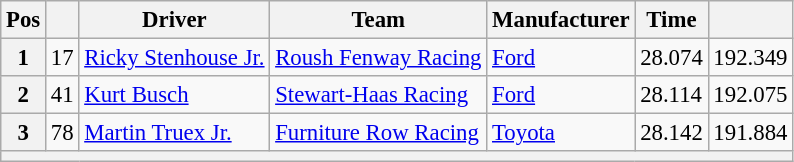<table class="wikitable" style="font-size:95%">
<tr>
<th>Pos</th>
<th></th>
<th>Driver</th>
<th>Team</th>
<th>Manufacturer</th>
<th>Time</th>
<th></th>
</tr>
<tr>
<th>1</th>
<td>17</td>
<td><a href='#'>Ricky Stenhouse Jr.</a></td>
<td><a href='#'>Roush Fenway Racing</a></td>
<td><a href='#'>Ford</a></td>
<td>28.074</td>
<td>192.349</td>
</tr>
<tr>
<th>2</th>
<td>41</td>
<td><a href='#'>Kurt Busch</a></td>
<td><a href='#'>Stewart-Haas Racing</a></td>
<td><a href='#'>Ford</a></td>
<td>28.114</td>
<td>192.075</td>
</tr>
<tr>
<th>3</th>
<td>78</td>
<td><a href='#'>Martin Truex Jr.</a></td>
<td><a href='#'>Furniture Row Racing</a></td>
<td><a href='#'>Toyota</a></td>
<td>28.142</td>
<td>191.884</td>
</tr>
<tr>
<th colspan="7"></th>
</tr>
</table>
